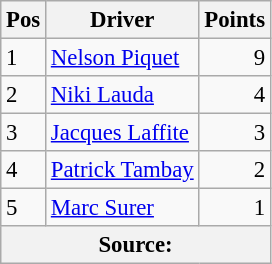<table class="wikitable" style="font-size: 95%;">
<tr>
<th>Pos</th>
<th>Driver</th>
<th>Points</th>
</tr>
<tr>
<td>1</td>
<td> <a href='#'>Nelson Piquet</a></td>
<td style="text-align: right">9</td>
</tr>
<tr>
<td>2</td>
<td> <a href='#'>Niki Lauda</a></td>
<td style="text-align: right">4</td>
</tr>
<tr>
<td>3</td>
<td> <a href='#'>Jacques Laffite</a></td>
<td style="text-align: right">3</td>
</tr>
<tr>
<td>4</td>
<td> <a href='#'>Patrick Tambay</a></td>
<td style="text-align: right">2</td>
</tr>
<tr>
<td>5</td>
<td> <a href='#'>Marc Surer</a></td>
<td style="text-align: right">1</td>
</tr>
<tr>
<th colspan=4>Source: </th>
</tr>
</table>
